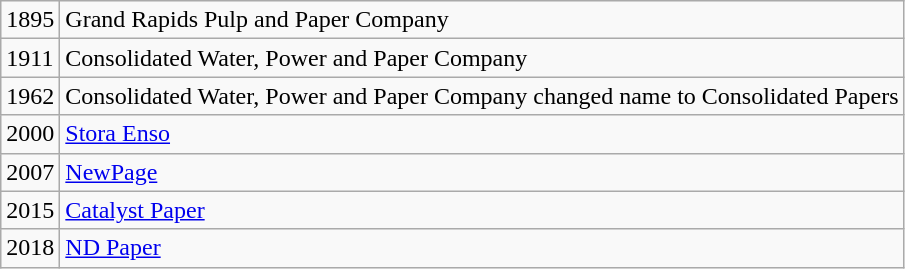<table class="wikitable">
<tr>
<td>1895</td>
<td>Grand Rapids Pulp and Paper Company</td>
</tr>
<tr>
<td>1911</td>
<td>Consolidated Water, Power and Paper Company</td>
</tr>
<tr>
<td>1962</td>
<td>Consolidated Water, Power and Paper Company changed name to Consolidated Papers</td>
</tr>
<tr>
<td>2000</td>
<td><a href='#'>Stora Enso</a></td>
</tr>
<tr>
<td>2007</td>
<td><a href='#'>NewPage</a></td>
</tr>
<tr>
<td>2015</td>
<td><a href='#'>Catalyst Paper</a></td>
</tr>
<tr>
<td>2018</td>
<td><a href='#'>ND Paper</a></td>
</tr>
</table>
